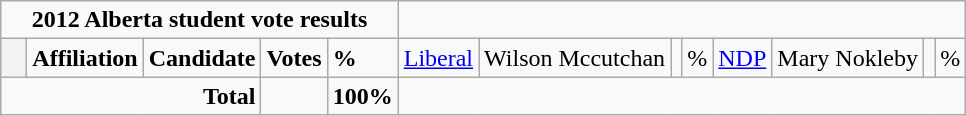<table class="wikitable">
<tr>
<td colspan="5" style="text-align:center;"><strong>2012 Alberta student vote results</strong></td>
</tr>
<tr>
<th style="width: 10px;"></th>
<td><strong>Affiliation</strong></td>
<td><strong>Candidate</strong></td>
<td><strong>Votes</strong></td>
<td><strong>%</strong><br>

</td>
<td><a href='#'>Liberal</a></td>
<td>Wilson Mccutchan</td>
<td></td>
<td>%<br></td>
<td><a href='#'>NDP</a></td>
<td>Mary Nokleby</td>
<td></td>
<td>%</td>
</tr>
<tr>
<td colspan="3" style="text-align:right;"><strong>Total</strong></td>
<td></td>
<td><strong>100%</strong></td>
</tr>
</table>
